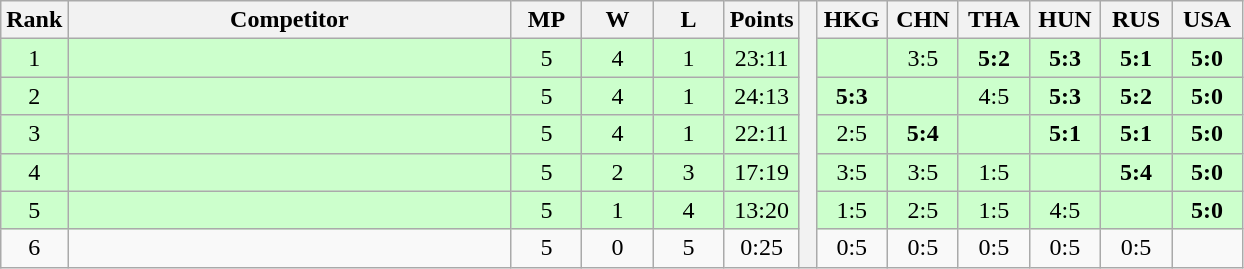<table class="wikitable" style="text-align:center">
<tr>
<th>Rank</th>
<th style="width:18em">Competitor</th>
<th style="width:2.5em">MP</th>
<th style="width:2.5em">W</th>
<th style="width:2.5em">L</th>
<th>Points</th>
<th rowspan="7"> </th>
<th style="width:2.5em">HKG</th>
<th style="width:2.5em">CHN</th>
<th style="width:2.5em">THA</th>
<th style="width:2.5em">HUN</th>
<th style="width:2.5em">RUS</th>
<th style="width:2.5em">USA</th>
</tr>
<tr style="background:#cfc;">
<td>1</td>
<td style="text-align:left"></td>
<td>5</td>
<td>4</td>
<td>1</td>
<td>23:11</td>
<td></td>
<td>3:5</td>
<td><strong>5:2</strong></td>
<td><strong>5:3</strong></td>
<td><strong>5:1</strong></td>
<td><strong>5:0</strong></td>
</tr>
<tr style="background:#cfc;">
<td>2</td>
<td style="text-align:left"></td>
<td>5</td>
<td>4</td>
<td>1</td>
<td>24:13</td>
<td><strong>5:3</strong></td>
<td></td>
<td>4:5</td>
<td><strong>5:3</strong></td>
<td><strong>5:2</strong></td>
<td><strong>5:0</strong></td>
</tr>
<tr style="background:#cfc;">
<td>3</td>
<td style="text-align:left"></td>
<td>5</td>
<td>4</td>
<td>1</td>
<td>22:11</td>
<td>2:5</td>
<td><strong>5:4</strong></td>
<td></td>
<td><strong>5:1</strong></td>
<td><strong>5:1</strong></td>
<td><strong>5:0</strong></td>
</tr>
<tr style="background:#cfc;">
<td>4</td>
<td style="text-align:left"></td>
<td>5</td>
<td>2</td>
<td>3</td>
<td>17:19</td>
<td>3:5</td>
<td>3:5</td>
<td>1:5</td>
<td></td>
<td><strong>5:4</strong></td>
<td><strong>5:0</strong></td>
</tr>
<tr style="background:#cfc;">
<td>5</td>
<td style="text-align:left"></td>
<td>5</td>
<td>1</td>
<td>4</td>
<td>13:20</td>
<td>1:5</td>
<td>2:5</td>
<td>1:5</td>
<td>4:5</td>
<td></td>
<td><strong>5:0</strong></td>
</tr>
<tr>
<td>6</td>
<td style="text-align:left"></td>
<td>5</td>
<td>0</td>
<td>5</td>
<td>0:25</td>
<td>0:5</td>
<td>0:5</td>
<td>0:5</td>
<td>0:5</td>
<td>0:5</td>
<td></td>
</tr>
</table>
